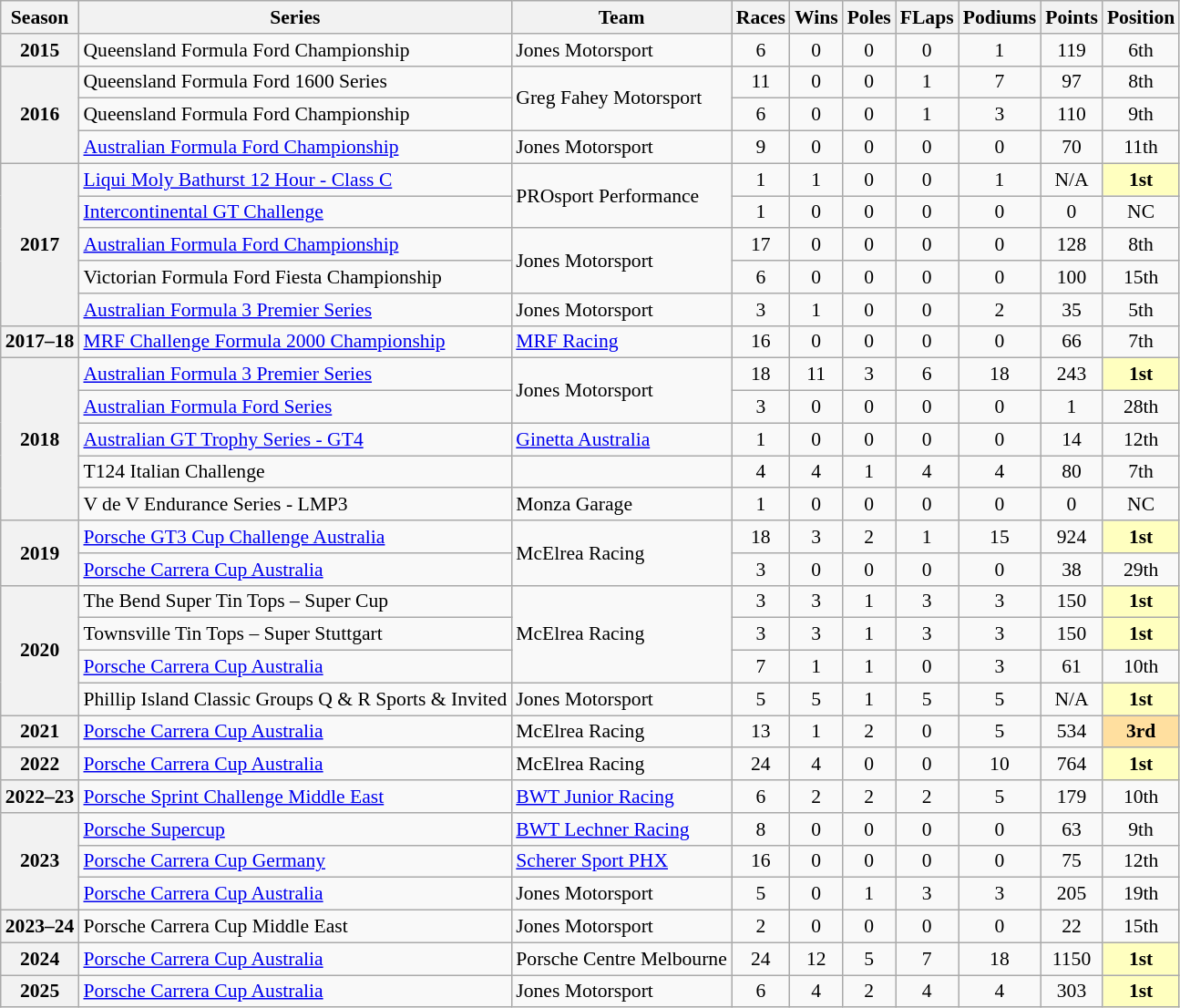<table class="wikitable" style="font-size: 90%; text-align:center">
<tr>
<th>Season</th>
<th>Series</th>
<th>Team</th>
<th>Races</th>
<th>Wins</th>
<th>Poles</th>
<th>FLaps</th>
<th>Podiums</th>
<th>Points</th>
<th>Position</th>
</tr>
<tr>
<th>2015</th>
<td align=left>Queensland Formula Ford Championship</td>
<td align=left>Jones Motorsport</td>
<td>6</td>
<td>0</td>
<td>0</td>
<td>0</td>
<td>1</td>
<td>119</td>
<td>6th</td>
</tr>
<tr>
<th rowspan="3">2016</th>
<td align=left>Queensland Formula Ford 1600 Series</td>
<td rowspan="2" align=left>Greg Fahey Motorsport</td>
<td>11</td>
<td>0</td>
<td>0</td>
<td>1</td>
<td>7</td>
<td>97</td>
<td>8th</td>
</tr>
<tr>
<td align=left>Queensland Formula Ford Championship</td>
<td>6</td>
<td>0</td>
<td>0</td>
<td>1</td>
<td>3</td>
<td>110</td>
<td>9th</td>
</tr>
<tr>
<td align=left><a href='#'>Australian Formula Ford Championship</a></td>
<td align=left>Jones Motorsport</td>
<td>9</td>
<td>0</td>
<td>0</td>
<td>0</td>
<td>0</td>
<td>70</td>
<td>11th</td>
</tr>
<tr>
<th rowspan="5">2017</th>
<td align=left><a href='#'>Liqui Moly Bathurst 12 Hour - Class C</a></td>
<td rowspan="2" align="left">PROsport Performance</td>
<td>1</td>
<td>1</td>
<td>0</td>
<td>0</td>
<td>1</td>
<td>N/A</td>
<td style="background: #ffffbf"><strong>1st</strong></td>
</tr>
<tr>
<td align=left><a href='#'>Intercontinental GT Challenge</a></td>
<td>1</td>
<td>0</td>
<td>0</td>
<td>0</td>
<td>0</td>
<td>0</td>
<td>NC</td>
</tr>
<tr>
<td align=left><a href='#'>Australian Formula Ford Championship</a></td>
<td rowspan="2" align=left>Jones Motorsport</td>
<td>17</td>
<td>0</td>
<td>0</td>
<td>0</td>
<td>0</td>
<td>128</td>
<td>8th</td>
</tr>
<tr>
<td align=left>Victorian Formula Ford Fiesta Championship</td>
<td>6</td>
<td>0</td>
<td>0</td>
<td>0</td>
<td>0</td>
<td>100</td>
<td>15th</td>
</tr>
<tr>
<td align=left><a href='#'>Australian Formula 3 Premier Series</a></td>
<td align=left>Jones Motorsport</td>
<td>3</td>
<td>1</td>
<td>0</td>
<td>0</td>
<td>2</td>
<td>35</td>
<td>5th</td>
</tr>
<tr>
<th>2017–18</th>
<td align=left><a href='#'>MRF Challenge Formula 2000 Championship</a></td>
<td align=left><a href='#'>MRF Racing</a></td>
<td>16</td>
<td>0</td>
<td>0</td>
<td>0</td>
<td>0</td>
<td>66</td>
<td>7th</td>
</tr>
<tr>
<th rowspan="5">2018</th>
<td align=left><a href='#'>Australian Formula 3 Premier Series</a></td>
<td rowspan="2" align=left>Jones Motorsport</td>
<td>18</td>
<td>11</td>
<td>3</td>
<td>6</td>
<td>18</td>
<td>243</td>
<td style="background: #ffffbf"><strong>1st</strong></td>
</tr>
<tr>
<td align=left><a href='#'>Australian Formula Ford Series</a></td>
<td>3</td>
<td>0</td>
<td>0</td>
<td>0</td>
<td>0</td>
<td>1</td>
<td>28th</td>
</tr>
<tr>
<td align=left><a href='#'>Australian GT Trophy Series - GT4</a></td>
<td align=left><a href='#'>Ginetta Australia</a></td>
<td>1</td>
<td>0</td>
<td>0</td>
<td>0</td>
<td>0</td>
<td>14</td>
<td>12th</td>
</tr>
<tr>
<td align=left>T124 Italian Challenge</td>
<td></td>
<td>4</td>
<td>4</td>
<td>1</td>
<td>4</td>
<td>4</td>
<td>80</td>
<td>7th</td>
</tr>
<tr>
<td align=left>V de V Endurance Series - LMP3</td>
<td align=left>Monza Garage</td>
<td>1</td>
<td>0</td>
<td>0</td>
<td>0</td>
<td>0</td>
<td>0</td>
<td>NC</td>
</tr>
<tr>
<th rowspan="2">2019</th>
<td align=left><a href='#'>Porsche GT3 Cup Challenge Australia</a></td>
<td rowspan="2" align=left>McElrea Racing</td>
<td>18</td>
<td>3</td>
<td>2</td>
<td>1</td>
<td>15</td>
<td>924</td>
<td style="background: #ffffbf"><strong>1st</strong></td>
</tr>
<tr>
<td align=left><a href='#'>Porsche Carrera Cup Australia</a></td>
<td>3</td>
<td>0</td>
<td>0</td>
<td>0</td>
<td>0</td>
<td>38</td>
<td>29th</td>
</tr>
<tr>
<th rowspan="4">2020</th>
<td align=left>The Bend Super Tin Tops – Super Cup</td>
<td rowspan="3" align=left>McElrea Racing</td>
<td>3</td>
<td>3</td>
<td>1</td>
<td>3</td>
<td>3</td>
<td>150</td>
<td style="background: #ffffbf"><strong>1st</strong></td>
</tr>
<tr>
<td align=left>Townsville Tin Tops – Super Stuttgart</td>
<td>3</td>
<td>3</td>
<td>1</td>
<td>3</td>
<td>3</td>
<td>150</td>
<td style="background: #ffffbf"><strong>1st</strong></td>
</tr>
<tr>
<td align=left><a href='#'>Porsche Carrera Cup Australia</a></td>
<td>7</td>
<td>1</td>
<td>1</td>
<td>0</td>
<td>3</td>
<td>61</td>
<td>10th</td>
</tr>
<tr>
<td align=left>Phillip Island Classic Groups Q & R Sports & Invited</td>
<td align=left>Jones Motorsport</td>
<td>5</td>
<td>5</td>
<td>1</td>
<td>5</td>
<td>5</td>
<td>N/A</td>
<td style="background: #ffffbf"><strong>1st</strong></td>
</tr>
<tr>
<th>2021</th>
<td align=left><a href='#'>Porsche Carrera Cup Australia</a></td>
<td align=left>McElrea Racing</td>
<td>13</td>
<td>1</td>
<td>2</td>
<td>0</td>
<td>5</td>
<td>534</td>
<td align="center" style="background: #ffdf9f"><strong>3rd</strong></td>
</tr>
<tr>
<th>2022</th>
<td align=left><a href='#'>Porsche Carrera Cup Australia</a></td>
<td align=left>McElrea Racing</td>
<td>24</td>
<td>4</td>
<td>0</td>
<td>0</td>
<td>10</td>
<td>764</td>
<td style="background: #ffffbf"><strong>1st</strong></td>
</tr>
<tr>
<th>2022–23</th>
<td align=left><a href='#'>Porsche Sprint Challenge Middle East</a></td>
<td align=left><a href='#'>BWT Junior Racing</a></td>
<td>6</td>
<td>2</td>
<td>2</td>
<td>2</td>
<td>5</td>
<td>179</td>
<td>10th</td>
</tr>
<tr>
<th rowspan="3">2023</th>
<td align=left><a href='#'>Porsche Supercup</a></td>
<td align=left><a href='#'>BWT Lechner Racing</a></td>
<td>8</td>
<td>0</td>
<td>0</td>
<td>0</td>
<td>0</td>
<td>63</td>
<td>9th</td>
</tr>
<tr>
<td align=left><a href='#'>Porsche Carrera Cup Germany</a></td>
<td align=left><a href='#'>Scherer Sport PHX</a></td>
<td>16</td>
<td>0</td>
<td>0</td>
<td>0</td>
<td>0</td>
<td>75</td>
<td>12th</td>
</tr>
<tr>
<td align=left><a href='#'>Porsche Carrera Cup Australia</a></td>
<td align=left>Jones Motorsport</td>
<td>5</td>
<td>0</td>
<td>1</td>
<td>3</td>
<td>3</td>
<td>205</td>
<td>19th</td>
</tr>
<tr>
<th>2023–24</th>
<td align=left>Porsche Carrera Cup Middle East</td>
<td align=left>Jones Motorsport</td>
<td>2</td>
<td>0</td>
<td>0</td>
<td>0</td>
<td>0</td>
<td>22</td>
<td>15th</td>
</tr>
<tr>
<th>2024</th>
<td align=left><a href='#'>Porsche Carrera Cup Australia</a></td>
<td align=left>Porsche Centre Melbourne</td>
<td>24</td>
<td>12</td>
<td>5</td>
<td>7</td>
<td>18</td>
<td>1150</td>
<td style="background: #ffffbf"><strong>1st</strong></td>
</tr>
<tr>
<th>2025</th>
<td align=left><a href='#'>Porsche Carrera Cup Australia</a></td>
<td align=left>Jones Motorsport</td>
<td>6</td>
<td>4</td>
<td>2</td>
<td>4</td>
<td>4</td>
<td>303</td>
<td style="background: #ffffbf"><strong>1st</strong></td>
</tr>
</table>
